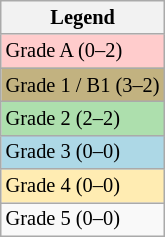<table class="wikitable" style="font-size:85%;">
<tr>
<th>Legend</th>
</tr>
<tr bgcolor="ffcccc">
<td>Grade A (0–2)</td>
</tr>
<tr bgcolor="C2B280">
<td>Grade 1 / B1 (3–2)</td>
</tr>
<tr bgcolor="ADDFAD">
<td>Grade 2 (2–2)</td>
</tr>
<tr bgcolor="lightblue">
<td>Grade 3 (0–0)</td>
</tr>
<tr bgcolor="ffecb2">
<td>Grade 4 (0–0)</td>
</tr>
<tr>
<td>Grade 5 (0–0)</td>
</tr>
</table>
